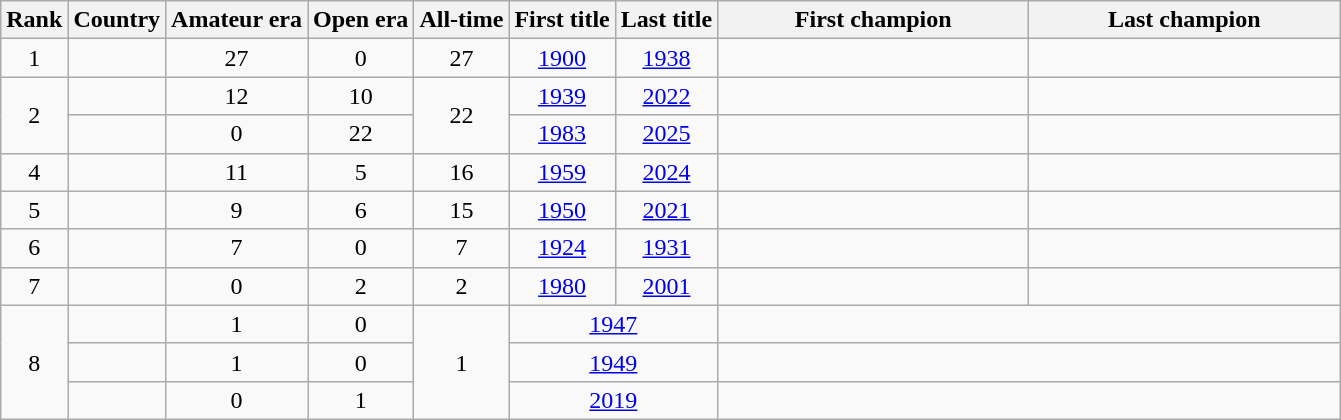<table class="wikitable sortable">
<tr>
<th>Rank</th>
<th>Country</th>
<th>Amateur era</th>
<th>Open era</th>
<th>All-time</th>
<th>First title</th>
<th>Last title</th>
<th width=200>First champion</th>
<th width=200>Last champion</th>
</tr>
<tr>
<td align=center>1</td>
<td></td>
<td align=center>27</td>
<td align=center>0</td>
<td align=center>27</td>
<td align=center><a href='#'>1900</a></td>
<td align=center><a href='#'>1938</a></td>
<td align=center></td>
<td align=center></td>
</tr>
<tr>
<td rowspan=2 align=center>2</td>
<td></td>
<td align=center>12</td>
<td align=center>10</td>
<td rowspan=2 align=center>22</td>
<td align=center><a href='#'>1939</a></td>
<td align=center><a href='#'>2022</a></td>
<td align=center></td>
<td align=center></td>
</tr>
<tr>
<td></td>
<td align=center>0</td>
<td align=center>22</td>
<td align=center><a href='#'>1983</a></td>
<td align=center><a href='#'>2025</a></td>
<td align=center></td>
<td align=center></td>
</tr>
<tr>
<td align=center>4</td>
<td></td>
<td align=center>11</td>
<td align=center>5</td>
<td align=center>16</td>
<td align=center><a href='#'>1959</a></td>
<td align=center><a href='#'>2024</a></td>
<td align=center></td>
<td align=center></td>
</tr>
<tr>
<td align=center>5</td>
<td></td>
<td align=center>9</td>
<td align=center>6</td>
<td align=center>15</td>
<td align=center><a href='#'>1950</a></td>
<td align=center><a href='#'>2021</a></td>
<td align=center></td>
<td align=center></td>
</tr>
<tr>
<td align=center>6</td>
<td></td>
<td align=center>7</td>
<td align=center>0</td>
<td align=center>7</td>
<td align=center><a href='#'>1924</a></td>
<td align=center><a href='#'>1931</a></td>
<td align=center></td>
<td align=center></td>
</tr>
<tr>
<td align=center>7</td>
<td></td>
<td align=center>0</td>
<td align=center>2</td>
<td align=center>2</td>
<td align=center><a href='#'>1980</a></td>
<td align=center><a href='#'>2001</a></td>
<td align=center></td>
<td align=center></td>
</tr>
<tr>
<td rowspan=3 align=center>8</td>
<td></td>
<td align=center>1</td>
<td align=center>0</td>
<td rowspan=3 align=center>1</td>
<td colspan="2" align=center><a href='#'>1947</a></td>
<td colspan="2" align=center></td>
</tr>
<tr>
<td></td>
<td align=center>1</td>
<td align=center>0</td>
<td colspan="2" align=center><a href='#'>1949</a></td>
<td colspan="2" align=center></td>
</tr>
<tr>
<td></td>
<td align=center>0</td>
<td align=center>1</td>
<td colspan="2" align=center><a href='#'>2019</a></td>
<td colspan="2" align=center></td>
</tr>
</table>
